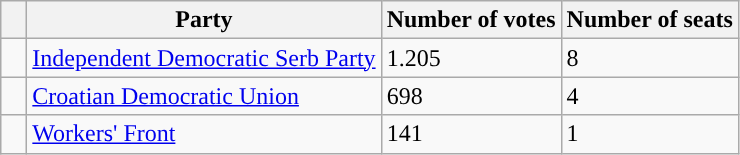<table class="wikitable">
<tr>
<th style="width:10px"> </th>
<th>Party</th>
<th>Number of votes</th>
<th>Number of seats</th>
</tr>
<tr>
<td style="background:"> </td>
<td><a href='#'>Independent Democratic Serb Party</a></td>
<td>1.205</td>
<td>8</td>
</tr>
<tr>
<td style="background:"> </td>
<td><a href='#'>Croatian Democratic Union</a></td>
<td>698</td>
<td>4</td>
</tr>
<tr>
<td style="background:"> </td>
<td><a href='#'>Workers' Front</a></td>
<td>141</td>
<td>1</td>
</tr>
</table>
